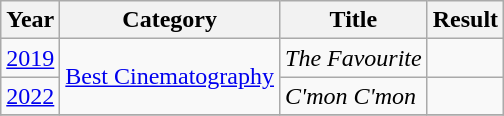<table class="wikitable">
<tr>
<th>Year</th>
<th>Category</th>
<th>Title</th>
<th>Result</th>
</tr>
<tr>
<td><a href='#'>2019</a></td>
<td rowspan="2"><a href='#'>Best Cinematography</a></td>
<td><em>The Favourite</em></td>
<td></td>
</tr>
<tr>
<td><a href='#'>2022</a></td>
<td><em>C'mon C'mon</em></td>
<td></td>
</tr>
<tr>
</tr>
</table>
